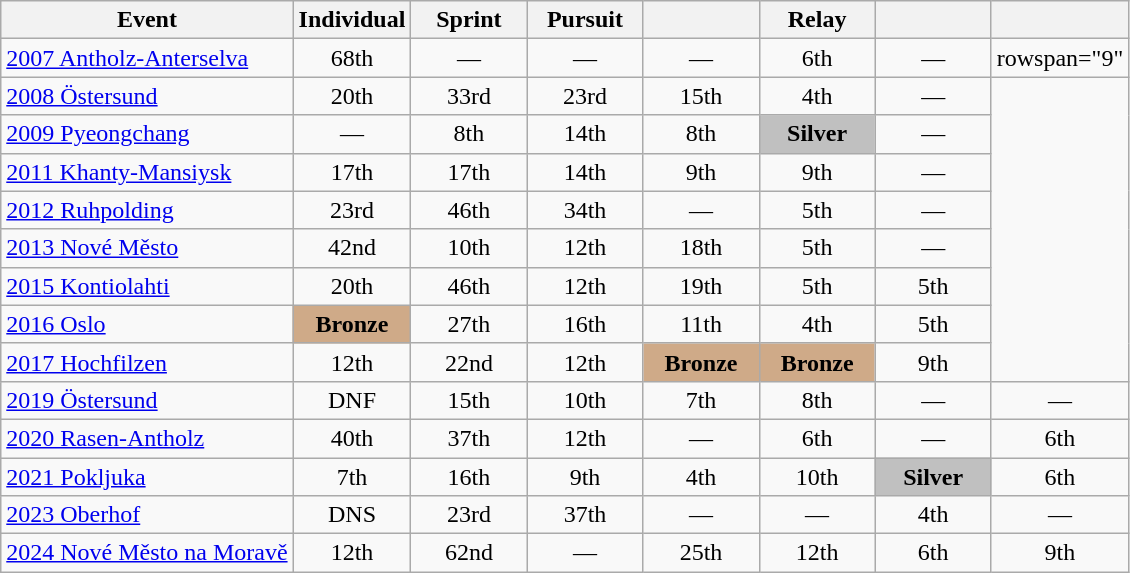<table class="wikitable" style="text-align: center;">
<tr ">
<th>Event</th>
<th style="width:70px;">Individual</th>
<th style="width:70px;">Sprint</th>
<th style="width:70px;">Pursuit</th>
<th style="width:70px;"></th>
<th style="width:70px;">Relay</th>
<th style="width:70px;"></th>
<th style="width:70px;"></th>
</tr>
<tr>
<td align=left> <a href='#'>2007 Antholz-Anterselva</a></td>
<td>68th</td>
<td>—</td>
<td>—</td>
<td>—</td>
<td>6th</td>
<td>—</td>
<td>rowspan="9" </td>
</tr>
<tr>
<td align=left> <a href='#'>2008 Östersund</a></td>
<td>20th</td>
<td>33rd</td>
<td>23rd</td>
<td>15th</td>
<td>4th</td>
<td>—</td>
</tr>
<tr>
<td align=left> <a href='#'>2009 Pyeongchang</a></td>
<td>—</td>
<td>8th</td>
<td>14th</td>
<td>8th</td>
<td style="background:silver;"><strong>Silver</strong></td>
<td>—</td>
</tr>
<tr>
<td align=left> <a href='#'>2011 Khanty-Mansiysk</a></td>
<td>17th</td>
<td>17th</td>
<td>14th</td>
<td>9th</td>
<td>9th</td>
<td>—</td>
</tr>
<tr>
<td align=left> <a href='#'>2012 Ruhpolding</a></td>
<td>23rd</td>
<td>46th</td>
<td>34th</td>
<td>—</td>
<td>5th</td>
<td>—</td>
</tr>
<tr>
<td align=left> <a href='#'>2013 Nové Město</a></td>
<td>42nd</td>
<td>10th</td>
<td>12th</td>
<td>18th</td>
<td>5th</td>
<td>—</td>
</tr>
<tr>
<td align=left> <a href='#'>2015 Kontiolahti</a></td>
<td>20th</td>
<td>46th</td>
<td>12th</td>
<td>19th</td>
<td>5th</td>
<td>5th</td>
</tr>
<tr>
<td align=left> <a href='#'>2016 Oslo</a></td>
<td style="background:#cfaa88;"><strong>Bronze</strong></td>
<td>27th</td>
<td>16th</td>
<td>11th</td>
<td>4th</td>
<td>5th</td>
</tr>
<tr>
<td align=left> <a href='#'>2017 Hochfilzen</a></td>
<td>12th</td>
<td>22nd</td>
<td>12th</td>
<td style="background:#cfaa88;"><strong>Bronze</strong></td>
<td style="background:#cfaa88;"><strong>Bronze</strong></td>
<td>9th</td>
</tr>
<tr>
<td align=left> <a href='#'>2019 Östersund</a></td>
<td>DNF</td>
<td>15th</td>
<td>10th</td>
<td>7th</td>
<td>8th</td>
<td>—</td>
<td>—</td>
</tr>
<tr>
<td align=left> <a href='#'>2020 Rasen-Antholz</a></td>
<td>40th</td>
<td>37th</td>
<td>12th</td>
<td>—</td>
<td>6th</td>
<td>—</td>
<td>6th</td>
</tr>
<tr>
<td align=left> <a href='#'>2021 Pokljuka</a></td>
<td>7th</td>
<td>16th</td>
<td>9th</td>
<td>4th</td>
<td>10th</td>
<td style="background:silver;"><strong>Silver</strong></td>
<td>6th</td>
</tr>
<tr>
<td align=left> <a href='#'>2023 Oberhof</a></td>
<td>DNS</td>
<td>23rd</td>
<td>37th</td>
<td>—</td>
<td>—</td>
<td>4th</td>
<td>—</td>
</tr>
<tr>
<td align=left> <a href='#'>2024 Nové Město na Moravě</a></td>
<td>12th</td>
<td>62nd</td>
<td>—</td>
<td>25th</td>
<td>12th</td>
<td>6th</td>
<td>9th</td>
</tr>
</table>
